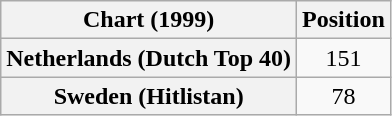<table class="wikitable plainrowheaders">
<tr>
<th>Chart (1999)</th>
<th>Position</th>
</tr>
<tr>
<th scope="row">Netherlands (Dutch Top 40)</th>
<td style="text-align:center;">151</td>
</tr>
<tr>
<th scope="row">Sweden (Hitlistan)</th>
<td style="text-align:center;">78</td>
</tr>
</table>
